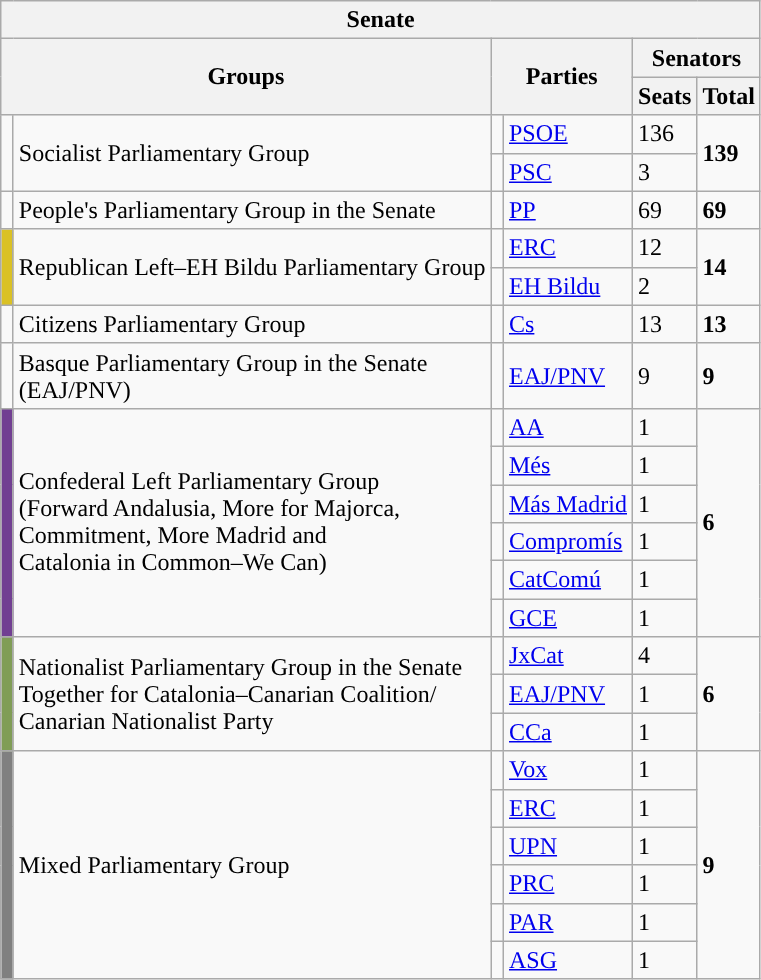<table class="wikitable" style="text-align:left;">
<tr>
<th colspan="6">Senate</th>
</tr>
<tr>
<th rowspan="2" colspan="2">Groups</th>
<th rowspan="2" colspan="2">Parties</th>
<th colspan="2">Senators</th>
</tr>
<tr>
<th>Seats</th>
<th>Total</th>
</tr>
<tr>
<td width="1" rowspan="2"></td>
<td rowspan="2">Socialist Parliamentary Group</td>
<td width="1" style="color:inherit;background:"></td>
<td><a href='#'>PSOE</a></td>
<td>136</td>
<td rowspan="2"><strong>139</strong></td>
</tr>
<tr>
<td style="color:inherit;background:"></td>
<td><a href='#'>PSC</a></td>
<td>3</td>
</tr>
<tr>
<td style="color:inherit;background:"></td>
<td>People's Parliamentary Group in the Senate</td>
<td style="color:inherit;background:"></td>
<td><a href='#'>PP</a></td>
<td>69</td>
<td><strong>69</strong></td>
</tr>
<tr>
<td rowspan="2" bgcolor="#DAC125"></td>
<td rowspan="2">Republican Left–EH Bildu Parliamentary Group</td>
<td style="color:inherit;background:"></td>
<td><a href='#'>ERC</a></td>
<td>12</td>
<td rowspan="2"><strong>14</strong></td>
</tr>
<tr>
<td style="color:inherit;background:"></td>
<td><a href='#'>EH Bildu</a></td>
<td>2</td>
</tr>
<tr>
<td style="color:inherit;background:"></td>
<td>Citizens Parliamentary Group</td>
<td style="color:inherit;background:"></td>
<td><a href='#'>Cs</a></td>
<td>13</td>
<td><strong>13</strong></td>
</tr>
<tr>
<td style="color:inherit;background:"></td>
<td>Basque Parliamentary Group in the Senate<br>(EAJ/PNV)</td>
<td style="color:inherit;background:"></td>
<td><a href='#'>EAJ/PNV</a></td>
<td>9</td>
<td><strong>9</strong></td>
</tr>
<tr>
<td rowspan="6" bgcolor="#713F92"></td>
<td rowspan="6">Confederal Left Parliamentary Group<br>(Forward Andalusia, More for Majorca,<br>Commitment, More Madrid and<br>Catalonia in Common–We Can)</td>
<td style="color:inherit;background:"></td>
<td><a href='#'>AA</a></td>
<td>1</td>
<td rowspan="6"><strong>6</strong></td>
</tr>
<tr>
<td style="color:inherit;background:"></td>
<td><a href='#'>Més</a></td>
<td>1</td>
</tr>
<tr>
<td style="color:inherit;background:"></td>
<td><a href='#'>Más Madrid</a></td>
<td>1</td>
</tr>
<tr>
<td style="color:inherit;background:"></td>
<td><a href='#'>Compromís</a></td>
<td>1</td>
</tr>
<tr>
<td style="color:inherit;background:"></td>
<td><a href='#'>CatComú</a></td>
<td>1</td>
</tr>
<tr>
<td style="color:inherit;background:"></td>
<td><a href='#'>GCE</a></td>
<td>1</td>
</tr>
<tr>
<td rowspan="3" bgcolor="#809D56"></td>
<td rowspan="3">Nationalist Parliamentary Group in the Senate<br>Together for Catalonia–Canarian Coalition/<br>Canarian Nationalist Party</td>
<td style="color:inherit;background:"></td>
<td><a href='#'>JxCat</a></td>
<td>4</td>
<td rowspan="3"><strong>6</strong></td>
</tr>
<tr>
<td style="color:inherit;background:"></td>
<td><a href='#'>EAJ/PNV</a></td>
<td>1</td>
</tr>
<tr>
<td style="color:inherit;background:"></td>
<td><a href='#'>CCa</a></td>
<td>1</td>
</tr>
<tr>
<td rowspan="6" bgcolor="gray"></td>
<td rowspan="6">Mixed Parliamentary Group</td>
<td style="color:inherit;background:"></td>
<td><a href='#'>Vox</a></td>
<td>1</td>
<td rowspan="6"><strong>9</strong></td>
</tr>
<tr>
<td style="color:inherit;background:"></td>
<td><a href='#'>ERC</a></td>
<td>1</td>
</tr>
<tr>
<td style="color:inherit;background:"></td>
<td><a href='#'>UPN</a></td>
<td>1</td>
</tr>
<tr>
<td style="color:inherit;background:"></td>
<td><a href='#'>PRC</a></td>
<td>1</td>
</tr>
<tr>
<td style="color:inherit;background:"></td>
<td><a href='#'>PAR</a></td>
<td>1</td>
</tr>
<tr>
<td style="color:inherit;background:"></td>
<td><a href='#'>ASG</a></td>
<td>1</td>
</tr>
</table>
